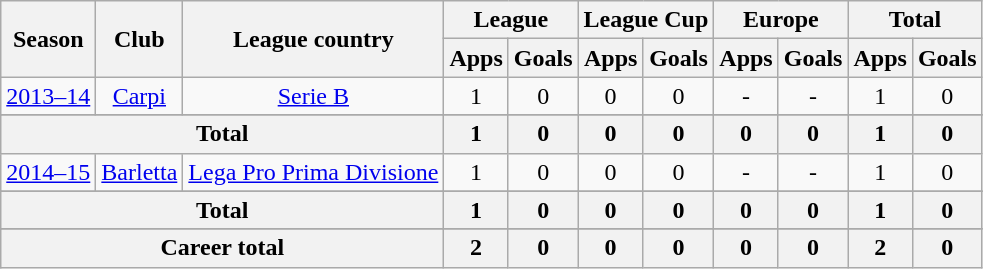<table class="wikitable" style="text-align: center;">
<tr>
<th rowspan="2">Season</th>
<th rowspan="2">Club</th>
<th rowspan="2">League country</th>
<th colspan="2">League</th>
<th colspan="2">League Cup</th>
<th colspan="2">Europe</th>
<th colspan="2">Total</th>
</tr>
<tr>
<th>Apps</th>
<th>Goals</th>
<th>Apps</th>
<th>Goals</th>
<th>Apps</th>
<th>Goals</th>
<th>Apps</th>
<th>Goals</th>
</tr>
<tr>
<td rowspan="1"><a href='#'>2013–14</a></td>
<td rowspan="1" valign="center"><a href='#'>Carpi</a></td>
<td rowspan="1"><a href='#'>Serie B</a></td>
<td>1</td>
<td>0</td>
<td>0</td>
<td>0</td>
<td>-</td>
<td>-</td>
<td>1</td>
<td>0</td>
</tr>
<tr>
</tr>
<tr>
<th colspan="3" valign="center">Total</th>
<th>1</th>
<th>0</th>
<th>0</th>
<th>0</th>
<th>0</th>
<th>0</th>
<th>1</th>
<th>0</th>
</tr>
<tr>
<td rowspan="1"><a href='#'>2014–15</a></td>
<td rowspan="1" valign="center"><a href='#'>Barletta</a></td>
<td rowspan="1"><a href='#'>Lega Pro Prima Divisione</a></td>
<td>1</td>
<td>0</td>
<td>0</td>
<td>0</td>
<td>-</td>
<td>-</td>
<td>1</td>
<td>0</td>
</tr>
<tr>
</tr>
<tr>
<th colspan="3" valign="center">Total</th>
<th>1</th>
<th>0</th>
<th>0</th>
<th>0</th>
<th>0</th>
<th>0</th>
<th>1</th>
<th>0</th>
</tr>
<tr>
</tr>
<tr>
<th colspan="3">Career total</th>
<th>2</th>
<th>0</th>
<th>0</th>
<th>0</th>
<th>0</th>
<th>0</th>
<th>2</th>
<th>0</th>
</tr>
</table>
